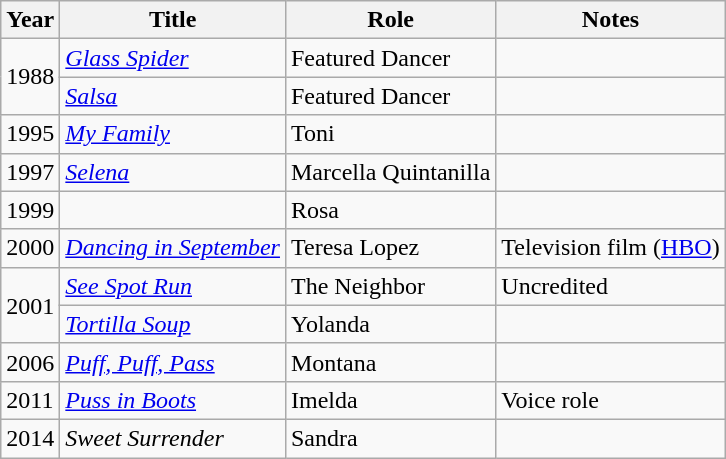<table class="wikitable sortable">
<tr>
<th>Year</th>
<th>Title</th>
<th>Role</th>
<th class="unsortable">Notes</th>
</tr>
<tr>
<td rowspan="2">1988</td>
<td><em><a href='#'>Glass Spider</a></em></td>
<td>Featured Dancer</td>
<td></td>
</tr>
<tr>
<td><em><a href='#'>Salsa</a></em></td>
<td>Featured Dancer</td>
<td></td>
</tr>
<tr>
<td>1995</td>
<td><em><a href='#'>My Family</a></em></td>
<td>Toni</td>
<td></td>
</tr>
<tr>
<td>1997</td>
<td><em><a href='#'>Selena</a></em></td>
<td>Marcella Quintanilla</td>
<td></td>
</tr>
<tr>
<td>1999</td>
<td><em></em></td>
<td>Rosa</td>
<td></td>
</tr>
<tr>
<td>2000</td>
<td><em><a href='#'>Dancing in September</a></em></td>
<td>Teresa Lopez</td>
<td>Television film (<a href='#'>HBO</a>)</td>
</tr>
<tr>
<td rowspan="2">2001</td>
<td><em><a href='#'>See Spot Run</a></em></td>
<td>The Neighbor</td>
<td>Uncredited</td>
</tr>
<tr>
<td><em><a href='#'>Tortilla Soup</a></em></td>
<td>Yolanda</td>
<td></td>
</tr>
<tr>
<td>2006</td>
<td><em><a href='#'>Puff, Puff, Pass</a></em></td>
<td>Montana</td>
<td></td>
</tr>
<tr>
<td>2011</td>
<td><em><a href='#'>Puss in Boots</a></em></td>
<td>Imelda</td>
<td>Voice role</td>
</tr>
<tr>
<td>2014</td>
<td><em>Sweet Surrender</em></td>
<td>Sandra</td>
<td></td>
</tr>
</table>
